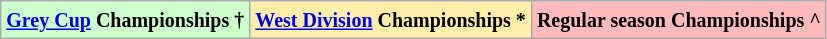<table class="wikitable">
<tr>
<td bgcolor="#ccffcc"><small><strong><a href='#'>Grey Cup</a> Championships †</strong></small></td>
<td bgcolor="#ffeeaa"><small><strong><a href='#'>West Division</a> Championships *</strong></small></td>
<td bgcolor="#ffbbbb"><small><strong>Regular season Championships ^</strong></small></td>
</tr>
</table>
